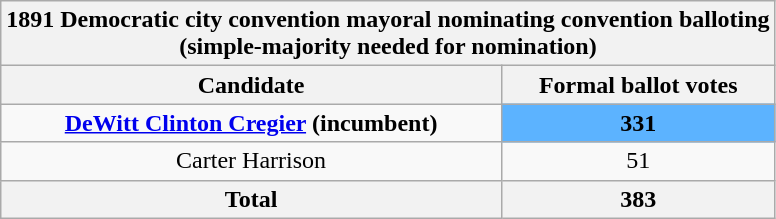<table class="wikitable sortable" style="text-align:center">
<tr>
<th colspan="8"><strong>1891 Democratic city convention mayoral nominating convention balloting<br>(simple-majority needed for nomination)</strong></th>
</tr>
<tr>
<th>Candidate</th>
<th>Formal ballot votes</th>
</tr>
<tr>
<td><strong><a href='#'>DeWitt Clinton Cregier</a> (incumbent)</strong></td>
<td style="background:#5cb3ff"><strong>331</strong></td>
</tr>
<tr>
<td>Carter Harrison</td>
<td>51</td>
</tr>
<tr>
<th>Total</th>
<th>383</th>
</tr>
</table>
